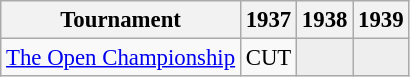<table class="wikitable" style="font-size:95%;text-align:center;">
<tr>
<th>Tournament</th>
<th>1937</th>
<th>1938</th>
<th>1939</th>
</tr>
<tr>
<td align="left"><a href='#'>The Open Championship</a></td>
<td>CUT</td>
<td style="background:#eeeeee;"></td>
<td style="background:#eeeeee;"></td>
</tr>
</table>
